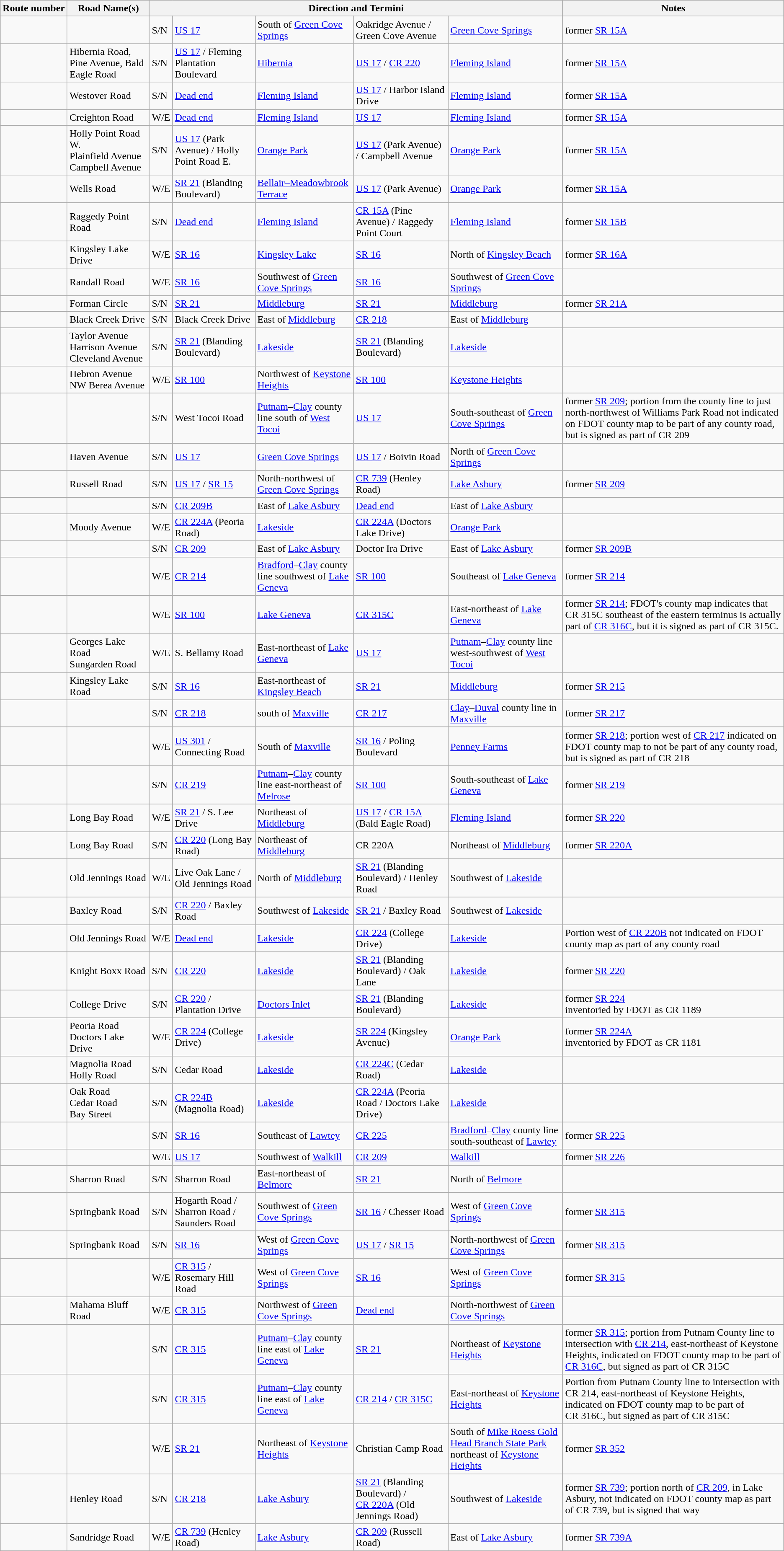<table class="wikitable">
<tr>
<th>Route number</th>
<th>Road Name(s)</th>
<th colspan=5>Direction and Termini</th>
<th>Notes</th>
</tr>
<tr>
<td></td>
<td></td>
<td>S/N</td>
<td><a href='#'>US 17</a></td>
<td>South of <a href='#'>Green Cove Springs</a></td>
<td>Oakridge Avenue / Green Cove Avenue</td>
<td><a href='#'>Green Cove Springs</a></td>
<td>former <a href='#'>SR 15A</a></td>
</tr>
<tr>
<td></td>
<td>Hibernia Road, Pine Avenue, Bald Eagle Road</td>
<td>S/N</td>
<td><a href='#'>US 17</a> / Fleming Plantation Boulevard</td>
<td><a href='#'>Hibernia</a></td>
<td><a href='#'>US 17</a> / <a href='#'>CR 220</a></td>
<td><a href='#'>Fleming Island</a></td>
<td>former <a href='#'>SR 15A</a></td>
</tr>
<tr>
<td></td>
<td>Westover Road</td>
<td>S/N</td>
<td><a href='#'>Dead end</a></td>
<td><a href='#'>Fleming Island</a></td>
<td><a href='#'>US 17</a> / Harbor Island Drive</td>
<td><a href='#'>Fleming Island</a></td>
<td>former <a href='#'>SR 15A</a></td>
</tr>
<tr>
<td></td>
<td>Creighton Road</td>
<td>W/E</td>
<td><a href='#'>Dead end</a></td>
<td><a href='#'>Fleming Island</a></td>
<td><a href='#'>US 17</a></td>
<td><a href='#'>Fleming Island</a></td>
<td>former <a href='#'>SR 15A</a></td>
</tr>
<tr>
<td></td>
<td>Holly Point Road W.<br>Plainfield Avenue<br>Campbell Avenue</td>
<td>S/N</td>
<td><a href='#'>US 17</a> (Park Avenue) / Holly Point Road E.</td>
<td><a href='#'>Orange Park</a></td>
<td><a href='#'>US 17</a> (Park Avenue) / Campbell Avenue</td>
<td><a href='#'>Orange Park</a></td>
<td>former <a href='#'>SR 15A</a></td>
</tr>
<tr>
<td></td>
<td>Wells Road</td>
<td>W/E</td>
<td><a href='#'>SR 21</a> (Blanding Boulevard)</td>
<td><a href='#'>Bellair–Meadowbrook Terrace</a></td>
<td><a href='#'>US 17</a> (Park Avenue)</td>
<td><a href='#'>Orange Park</a></td>
<td>former <a href='#'>SR 15A</a></td>
</tr>
<tr>
<td></td>
<td>Raggedy Point Road</td>
<td>S/N</td>
<td><a href='#'>Dead end</a></td>
<td><a href='#'>Fleming Island</a></td>
<td><a href='#'>CR 15A</a> (Pine Avenue) / Raggedy Point Court</td>
<td><a href='#'>Fleming Island</a></td>
<td>former <a href='#'>SR 15B</a></td>
</tr>
<tr>
<td></td>
<td>Kingsley Lake Drive</td>
<td>W/E</td>
<td><a href='#'>SR 16</a></td>
<td><a href='#'>Kingsley Lake</a></td>
<td><a href='#'>SR 16</a></td>
<td>North of <a href='#'>Kingsley Beach</a></td>
<td>former <a href='#'>SR 16A</a></td>
</tr>
<tr>
<td></td>
<td>Randall Road</td>
<td>W/E</td>
<td><a href='#'>SR 16</a></td>
<td>Southwest of <a href='#'>Green Cove Springs</a></td>
<td><a href='#'>SR 16</a></td>
<td>Southwest of <a href='#'>Green Cove Springs</a></td>
<td></td>
</tr>
<tr>
<td></td>
<td>Forman Circle</td>
<td>S/N</td>
<td><a href='#'>SR 21</a></td>
<td><a href='#'>Middleburg</a></td>
<td><a href='#'>SR 21</a></td>
<td><a href='#'>Middleburg</a></td>
<td>former <a href='#'>SR 21A</a></td>
</tr>
<tr>
<td></td>
<td>Black Creek Drive</td>
<td>S/N</td>
<td>Black Creek Drive</td>
<td>East of <a href='#'>Middleburg</a></td>
<td><a href='#'>CR 218</a></td>
<td>East of <a href='#'>Middleburg</a></td>
<td></td>
</tr>
<tr>
<td></td>
<td>Taylor Avenue<br>Harrison Avenue<br>Cleveland Avenue</td>
<td>S/N</td>
<td><a href='#'>SR 21</a> (Blanding Boulevard)</td>
<td><a href='#'>Lakeside</a></td>
<td><a href='#'>SR 21</a> (Blanding Boulevard)</td>
<td><a href='#'>Lakeside</a></td>
<td></td>
</tr>
<tr>
<td></td>
<td>Hebron Avenue<br>NW Berea Avenue</td>
<td>W/E</td>
<td><a href='#'>SR 100</a></td>
<td>Northwest of <a href='#'>Keystone Heights</a></td>
<td><a href='#'>SR 100</a></td>
<td><a href='#'>Keystone Heights</a></td>
<td></td>
</tr>
<tr>
<td></td>
<td></td>
<td>S/N</td>
<td>West Tocoi Road</td>
<td><a href='#'>Putnam</a>–<a href='#'>Clay</a> county line south of <a href='#'>West Tocoi</a></td>
<td><a href='#'>US 17</a></td>
<td>South-southeast of <a href='#'>Green Cove Springs</a></td>
<td>former <a href='#'>SR 209</a>; portion from the county line to just north-northwest of Williams Park Road not indicated on FDOT county map to be part of any county road, but is signed as part of CR 209</td>
</tr>
<tr>
<td></td>
<td>Haven Avenue</td>
<td>S/N</td>
<td><a href='#'>US 17</a></td>
<td><a href='#'>Green Cove Springs</a></td>
<td><a href='#'>US 17</a> / Boivin Road</td>
<td>North of <a href='#'>Green Cove Springs</a></td>
<td></td>
</tr>
<tr>
<td></td>
<td>Russell Road</td>
<td>S/N</td>
<td><a href='#'>US 17</a> / <a href='#'>SR 15</a></td>
<td>North-northwest of <a href='#'>Green Cove Springs</a></td>
<td><a href='#'>CR 739</a> (Henley Road)</td>
<td><a href='#'>Lake Asbury</a></td>
<td>former <a href='#'>SR 209</a></td>
</tr>
<tr>
<td></td>
<td></td>
<td>S/N</td>
<td><a href='#'>CR 209B</a></td>
<td>East of <a href='#'>Lake Asbury</a></td>
<td><a href='#'>Dead end</a></td>
<td>East of <a href='#'>Lake Asbury</a></td>
<td></td>
</tr>
<tr>
<td></td>
<td>Moody Avenue</td>
<td>W/E</td>
<td><a href='#'>CR 224A</a> (Peoria Road)</td>
<td><a href='#'>Lakeside</a></td>
<td><a href='#'>CR 224A</a> (Doctors Lake Drive)</td>
<td><a href='#'>Orange Park</a></td>
<td></td>
</tr>
<tr>
<td></td>
<td></td>
<td>S/N</td>
<td><a href='#'>CR 209</a></td>
<td>East of <a href='#'>Lake Asbury</a></td>
<td>Doctor Ira Drive</td>
<td>East of <a href='#'>Lake Asbury</a></td>
<td>former <a href='#'>SR 209B</a></td>
</tr>
<tr>
<td></td>
<td></td>
<td>W/E</td>
<td><a href='#'>CR 214</a></td>
<td><a href='#'>Bradford</a>–<a href='#'>Clay</a> county line southwest of <a href='#'>Lake Geneva</a></td>
<td><a href='#'>SR 100</a></td>
<td>Southeast of <a href='#'>Lake Geneva</a></td>
<td>former <a href='#'>SR 214</a></td>
</tr>
<tr>
<td></td>
<td></td>
<td>W/E</td>
<td><a href='#'>SR 100</a></td>
<td><a href='#'>Lake Geneva</a></td>
<td><a href='#'>CR 315C</a></td>
<td>East-northeast of <a href='#'>Lake Geneva</a></td>
<td>former <a href='#'>SR 214</a>; FDOT's county map indicates that CR 315C southeast of the eastern terminus is actually part of <a href='#'>CR 316C</a>, but it is signed as part of CR 315C.</td>
</tr>
<tr>
<td></td>
<td>Georges Lake Road<br>Sungarden Road</td>
<td>W/E</td>
<td>S. Bellamy Road</td>
<td>East-northeast of <a href='#'>Lake Geneva</a></td>
<td><a href='#'>US 17</a></td>
<td><a href='#'>Putnam</a>–<a href='#'>Clay</a> county line west-southwest of <a href='#'>West Tocoi</a></td>
<td></td>
</tr>
<tr>
<td></td>
<td>Kingsley Lake Road</td>
<td>S/N</td>
<td><a href='#'>SR 16</a></td>
<td>East-northeast of <a href='#'>Kingsley Beach</a></td>
<td><a href='#'>SR 21</a></td>
<td><a href='#'>Middleburg</a></td>
<td>former <a href='#'>SR 215</a></td>
</tr>
<tr>
<td></td>
<td></td>
<td>S/N</td>
<td><a href='#'>CR 218</a></td>
<td>south of <a href='#'>Maxville</a></td>
<td><a href='#'>CR 217</a></td>
<td><a href='#'>Clay</a>–<a href='#'>Duval</a> county line in <a href='#'>Maxville</a></td>
<td>former <a href='#'>SR 217</a></td>
</tr>
<tr>
<td></td>
<td></td>
<td>W/E</td>
<td><a href='#'>US 301</a> / Connecting Road</td>
<td>South of <a href='#'>Maxville</a></td>
<td><a href='#'>SR 16</a> / Poling Boulevard</td>
<td><a href='#'>Penney Farms</a></td>
<td>former <a href='#'>SR 218</a>; portion west of <a href='#'>CR 217</a> indicated on FDOT county map to not be part of any county road, but is signed as part of CR 218</td>
</tr>
<tr>
<td></td>
<td></td>
<td>S/N</td>
<td><a href='#'>CR 219</a></td>
<td><a href='#'>Putnam</a>–<a href='#'>Clay</a> county line east-northeast of <a href='#'>Melrose</a></td>
<td><a href='#'>SR 100</a></td>
<td>South-southeast of <a href='#'>Lake Geneva</a></td>
<td>former <a href='#'>SR 219</a></td>
</tr>
<tr>
<td></td>
<td>Long Bay Road</td>
<td>W/E</td>
<td><a href='#'>SR 21</a> / S. Lee Drive</td>
<td>Northeast of <a href='#'>Middleburg</a></td>
<td><a href='#'>US 17</a> / <a href='#'>CR 15A</a> (Bald Eagle Road)</td>
<td><a href='#'>Fleming Island</a></td>
<td>former <a href='#'>SR 220</a></td>
</tr>
<tr>
<td></td>
<td>Long Bay Road</td>
<td>S/N</td>
<td><a href='#'>CR 220</a> (Long Bay Road)</td>
<td>Northeast of <a href='#'>Middleburg</a></td>
<td>CR 220A</td>
<td>Northeast of <a href='#'>Middleburg</a></td>
<td>former <a href='#'>SR 220A</a></td>
</tr>
<tr>
<td></td>
<td>Old Jennings Road</td>
<td>W/E</td>
<td>Live Oak Lane / Old Jennings Road</td>
<td>North of <a href='#'>Middleburg</a></td>
<td><a href='#'>SR 21</a> (Blanding Boulevard) / Henley Road</td>
<td>Southwest of <a href='#'>Lakeside</a></td>
<td></td>
</tr>
<tr>
<td></td>
<td>Baxley Road</td>
<td>S/N</td>
<td><a href='#'>CR 220</a> / Baxley Road</td>
<td>Southwest of <a href='#'>Lakeside</a></td>
<td><a href='#'>SR 21</a> / Baxley Road</td>
<td>Southwest of <a href='#'>Lakeside</a></td>
<td></td>
</tr>
<tr>
<td></td>
<td>Old Jennings Road</td>
<td>W/E</td>
<td><a href='#'>Dead end</a></td>
<td><a href='#'>Lakeside</a></td>
<td><a href='#'>CR 224</a> (College Drive)</td>
<td><a href='#'>Lakeside</a></td>
<td>Portion west of <a href='#'>CR 220B</a> not indicated on FDOT county map as part of any county road</td>
</tr>
<tr>
<td></td>
<td>Knight Boxx Road</td>
<td>S/N</td>
<td><a href='#'>CR 220</a></td>
<td><a href='#'>Lakeside</a></td>
<td><a href='#'>SR 21</a> (Blanding Boulevard) / Oak Lane</td>
<td><a href='#'>Lakeside</a></td>
<td>former <a href='#'>SR 220</a></td>
</tr>
<tr>
<td></td>
<td>College Drive</td>
<td>S/N</td>
<td><a href='#'>CR 220</a> / Plantation Drive</td>
<td><a href='#'>Doctors Inlet</a></td>
<td><a href='#'>SR 21</a> (Blanding Boulevard)</td>
<td><a href='#'>Lakeside</a></td>
<td>former <a href='#'>SR 224</a><br>inventoried by FDOT as CR 1189</td>
</tr>
<tr>
<td></td>
<td>Peoria Road<br>Doctors Lake Drive</td>
<td>W/E</td>
<td><a href='#'>CR 224</a> (College Drive)</td>
<td><a href='#'>Lakeside</a></td>
<td><a href='#'>SR 224</a> (Kingsley Avenue)</td>
<td><a href='#'>Orange Park</a></td>
<td>former <a href='#'>SR 224A</a><br>inventoried by FDOT as CR 1181</td>
</tr>
<tr>
<td></td>
<td>Magnolia Road<br>Holly Road</td>
<td>S/N</td>
<td>Cedar Road</td>
<td><a href='#'>Lakeside</a></td>
<td><a href='#'>CR 224C</a> (Cedar Road)</td>
<td><a href='#'>Lakeside</a></td>
<td></td>
</tr>
<tr>
<td></td>
<td>Oak Road<br>Cedar Road<br>Bay Street</td>
<td>S/N</td>
<td><a href='#'>CR 224B</a> (Magnolia Road)</td>
<td><a href='#'>Lakeside</a></td>
<td><a href='#'>CR 224A</a> (Peoria Road / Doctors Lake Drive)</td>
<td><a href='#'>Lakeside</a></td>
<td></td>
</tr>
<tr>
<td></td>
<td></td>
<td>S/N</td>
<td><a href='#'>SR 16</a></td>
<td>Southeast of <a href='#'>Lawtey</a></td>
<td><a href='#'>CR 225</a></td>
<td><a href='#'>Bradford</a>–<a href='#'>Clay</a> county line south-southeast of <a href='#'>Lawtey</a></td>
<td>former <a href='#'>SR 225</a></td>
</tr>
<tr>
<td></td>
<td></td>
<td>W/E</td>
<td><a href='#'>US 17</a></td>
<td>Southwest of <a href='#'>Walkill</a></td>
<td><a href='#'>CR 209</a></td>
<td><a href='#'>Walkill</a></td>
<td>former <a href='#'>SR 226</a></td>
</tr>
<tr>
<td></td>
<td>Sharron Road</td>
<td>S/N</td>
<td>Sharron Road</td>
<td>East-northeast of <a href='#'>Belmore</a></td>
<td><a href='#'>SR 21</a></td>
<td>North of <a href='#'>Belmore</a></td>
<td></td>
</tr>
<tr>
<td></td>
<td>Springbank Road</td>
<td>S/N</td>
<td>Hogarth Road / Sharron Road / Saunders Road</td>
<td>Southwest of <a href='#'>Green Cove Springs</a></td>
<td><a href='#'>SR 16</a> / Chesser Road</td>
<td>West of <a href='#'>Green Cove Springs</a></td>
<td>former <a href='#'>SR 315</a></td>
</tr>
<tr>
<td></td>
<td>Springbank Road</td>
<td>S/N</td>
<td><a href='#'>SR 16</a></td>
<td>West of <a href='#'>Green Cove Springs</a></td>
<td><a href='#'>US 17</a> / <a href='#'>SR 15</a></td>
<td>North-northwest of <a href='#'>Green Cove Springs</a></td>
<td>former <a href='#'>SR 315</a></td>
</tr>
<tr>
<td></td>
<td></td>
<td>W/E</td>
<td><a href='#'>CR 315</a> / Rosemary Hill Road</td>
<td>West of <a href='#'>Green Cove Springs</a></td>
<td><a href='#'>SR 16</a></td>
<td>West of <a href='#'>Green Cove Springs</a></td>
<td>former <a href='#'>SR 315</a></td>
</tr>
<tr>
<td></td>
<td>Mahama Bluff Road</td>
<td>W/E</td>
<td><a href='#'>CR 315</a></td>
<td>Northwest of <a href='#'>Green Cove Springs</a></td>
<td><a href='#'>Dead end</a></td>
<td>North-northwest of <a href='#'>Green Cove Springs</a></td>
<td></td>
</tr>
<tr>
<td></td>
<td></td>
<td>S/N</td>
<td><a href='#'>CR 315</a></td>
<td><a href='#'>Putnam</a>–<a href='#'>Clay</a> county line east of <a href='#'>Lake Geneva</a></td>
<td><a href='#'>SR 21</a></td>
<td>Northeast of <a href='#'>Keystone Heights</a></td>
<td>former <a href='#'>SR 315</a>; portion from Putnam County line to intersection with <a href='#'>CR 214</a>, east-northeast of Keystone Heights, indicated on FDOT county map to be part of <a href='#'>CR 316C</a>, but signed as part of CR 315C</td>
</tr>
<tr>
<td></td>
<td></td>
<td>S/N</td>
<td><a href='#'>CR 315</a></td>
<td><a href='#'>Putnam</a>–<a href='#'>Clay</a> county line east of <a href='#'>Lake Geneva</a></td>
<td><a href='#'>CR 214</a> / <a href='#'>CR 315C</a></td>
<td>East-northeast of <a href='#'>Keystone Heights</a></td>
<td>Portion from Putnam County line to intersection with CR 214, east-northeast of Keystone Heights, indicated on FDOT county map to be part of CR 316C, but signed as part of CR 315C</td>
</tr>
<tr>
<td></td>
<td></td>
<td>W/E</td>
<td><a href='#'>SR 21</a></td>
<td>Northeast of <a href='#'>Keystone Heights</a></td>
<td>Christian Camp Road</td>
<td>South of <a href='#'>Mike Roess Gold Head Branch State Park</a> northeast of <a href='#'>Keystone Heights</a></td>
<td>former <a href='#'>SR 352</a></td>
</tr>
<tr>
<td></td>
<td>Henley Road</td>
<td>S/N</td>
<td><a href='#'>CR 218</a></td>
<td><a href='#'>Lake Asbury</a></td>
<td><a href='#'>SR 21</a> (Blanding Boulevard) / <a href='#'>CR 220A</a> (Old Jennings Road)</td>
<td>Southwest of <a href='#'>Lakeside</a></td>
<td>former <a href='#'>SR 739</a>; portion north of <a href='#'>CR 209</a>, in Lake Asbury, not indicated on FDOT county map as part of CR 739, but is signed that way</td>
</tr>
<tr>
<td></td>
<td>Sandridge Road</td>
<td>W/E</td>
<td><a href='#'>CR 739</a> (Henley Road)</td>
<td><a href='#'>Lake Asbury</a></td>
<td><a href='#'>CR 209</a> (Russell Road)</td>
<td>East of <a href='#'>Lake Asbury</a></td>
<td>former <a href='#'>SR 739A</a></td>
</tr>
</table>
